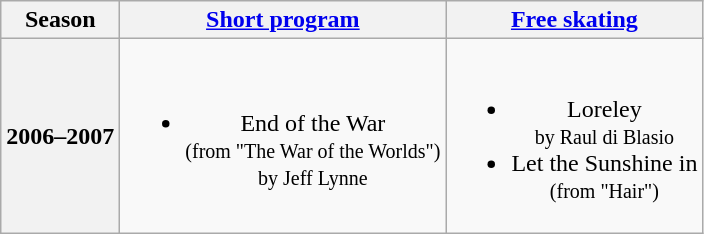<table class=wikitable style=text-align:center>
<tr>
<th>Season</th>
<th><a href='#'>Short program</a></th>
<th><a href='#'>Free skating</a></th>
</tr>
<tr>
<th>2006–2007 <br> </th>
<td><br><ul><li>End of the War <br><small> (from "The War of the Worlds") <br> by Jeff Lynne </small></li></ul></td>
<td><br><ul><li>Loreley <br><small> by Raul di Blasio </small></li><li>Let the Sunshine in <br><small> (from "Hair") </small></li></ul></td>
</tr>
</table>
